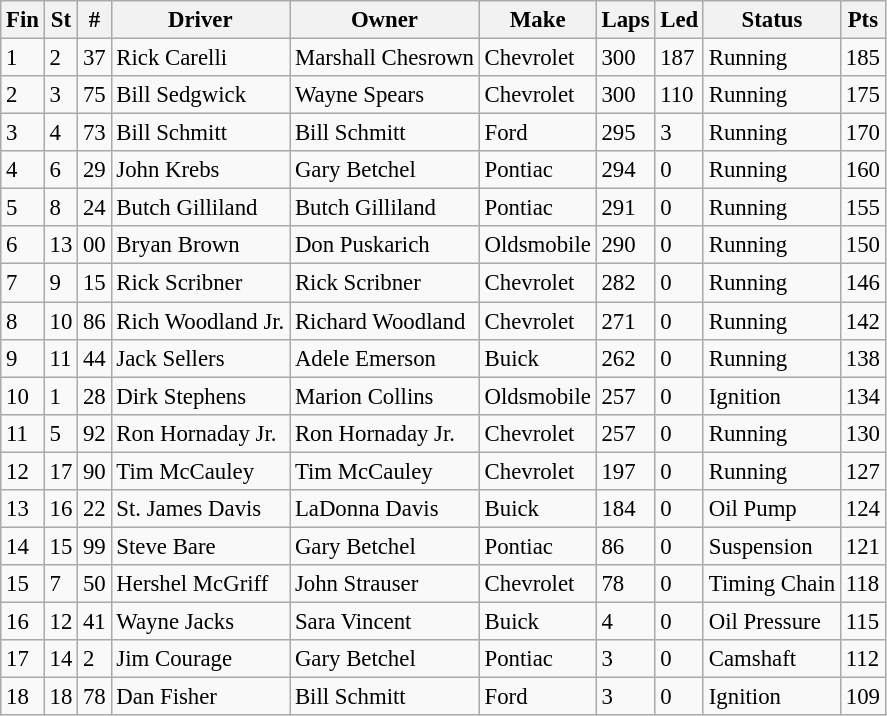<table class="wikitable" style="font-size: 95%;">
<tr>
<th>Fin</th>
<th>St</th>
<th>#</th>
<th>Driver</th>
<th>Owner</th>
<th>Make</th>
<th>Laps</th>
<th>Led</th>
<th>Status</th>
<th>Pts</th>
</tr>
<tr>
<td>1</td>
<td>2</td>
<td>37</td>
<td>Rick Carelli</td>
<td>Marshall Chesrown</td>
<td>Chevrolet</td>
<td>300</td>
<td>187</td>
<td>Running</td>
<td>185</td>
</tr>
<tr>
<td>2</td>
<td>3</td>
<td>75</td>
<td>Bill Sedgwick</td>
<td>Wayne Spears</td>
<td>Chevrolet</td>
<td>300</td>
<td>110</td>
<td>Running</td>
<td>175</td>
</tr>
<tr>
<td>3</td>
<td>4</td>
<td>73</td>
<td>Bill Schmitt</td>
<td>Bill Schmitt</td>
<td>Ford</td>
<td>295</td>
<td>3</td>
<td>Running</td>
<td>170</td>
</tr>
<tr>
<td>4</td>
<td>6</td>
<td>29</td>
<td>John Krebs</td>
<td>Gary Betchel</td>
<td>Pontiac</td>
<td>294</td>
<td>0</td>
<td>Running</td>
<td>160</td>
</tr>
<tr>
<td>5</td>
<td>8</td>
<td>24</td>
<td>Butch Gilliland</td>
<td>Butch Gilliland</td>
<td>Pontiac</td>
<td>291</td>
<td>0</td>
<td>Running</td>
<td>155</td>
</tr>
<tr>
<td>6</td>
<td>13</td>
<td>00</td>
<td>Bryan Brown</td>
<td>Don Puskarich</td>
<td>Oldsmobile</td>
<td>290</td>
<td>0</td>
<td>Running</td>
<td>150</td>
</tr>
<tr>
<td>7</td>
<td>9</td>
<td>15</td>
<td>Rick Scribner</td>
<td>Rick Scribner</td>
<td>Chevrolet</td>
<td>282</td>
<td>0</td>
<td>Running</td>
<td>146</td>
</tr>
<tr>
<td>8</td>
<td>10</td>
<td>86</td>
<td>Rich Woodland Jr.</td>
<td>Richard Woodland</td>
<td>Chevrolet</td>
<td>271</td>
<td>0</td>
<td>Running</td>
<td>142</td>
</tr>
<tr>
<td>9</td>
<td>11</td>
<td>44</td>
<td>Jack Sellers</td>
<td>Adele Emerson</td>
<td>Buick</td>
<td>262</td>
<td>0</td>
<td>Running</td>
<td>138</td>
</tr>
<tr>
<td>10</td>
<td>1</td>
<td>28</td>
<td>Dirk Stephens</td>
<td>Marion Collins</td>
<td>Oldsmobile</td>
<td>257</td>
<td>0</td>
<td>Ignition</td>
<td>134</td>
</tr>
<tr>
<td>11</td>
<td>5</td>
<td>92</td>
<td>Ron Hornaday Jr.</td>
<td>Ron Hornaday Jr.</td>
<td>Chevrolet</td>
<td>257</td>
<td>0</td>
<td>Running</td>
<td>130</td>
</tr>
<tr>
<td>12</td>
<td>17</td>
<td>90</td>
<td>Tim McCauley</td>
<td>Tim McCauley</td>
<td>Chevrolet</td>
<td>197</td>
<td>0</td>
<td>Running</td>
<td>127</td>
</tr>
<tr>
<td>13</td>
<td>16</td>
<td>22</td>
<td>St. James Davis</td>
<td>LaDonna Davis</td>
<td>Buick</td>
<td>184</td>
<td>0</td>
<td>Oil Pump</td>
<td>124</td>
</tr>
<tr>
<td>14</td>
<td>15</td>
<td>99</td>
<td>Steve Bare</td>
<td>Gary Betchel</td>
<td>Pontiac</td>
<td>86</td>
<td>0</td>
<td>Suspension</td>
<td>121</td>
</tr>
<tr>
<td>15</td>
<td>7</td>
<td>50</td>
<td>Hershel McGriff</td>
<td>John Strauser</td>
<td>Chevrolet</td>
<td>78</td>
<td>0</td>
<td>Timing Chain</td>
<td>118</td>
</tr>
<tr>
<td>16</td>
<td>12</td>
<td>41</td>
<td>Wayne Jacks</td>
<td>Sara Vincent</td>
<td>Buick</td>
<td>4</td>
<td>0</td>
<td>Oil Pressure</td>
<td>115</td>
</tr>
<tr>
<td>17</td>
<td>14</td>
<td>2</td>
<td>Jim Courage</td>
<td>Gary Betchel</td>
<td>Pontiac</td>
<td>3</td>
<td>0</td>
<td>Camshaft</td>
<td>112</td>
</tr>
<tr>
<td>18</td>
<td>18</td>
<td>78</td>
<td>Dan Fisher</td>
<td>Bill Schmitt</td>
<td>Ford</td>
<td>3</td>
<td>0</td>
<td>Ignition</td>
<td>109</td>
</tr>
</table>
